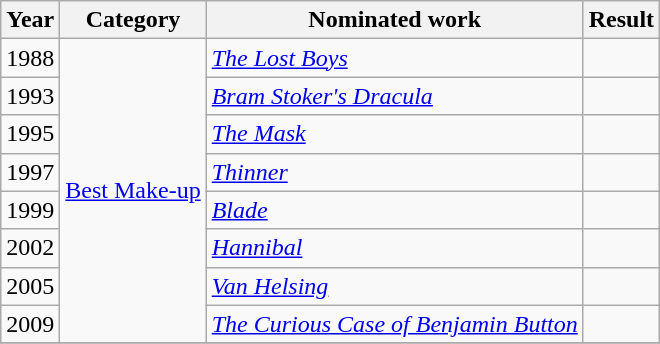<table class="wikitable sortable">
<tr>
<th>Year</th>
<th>Category</th>
<th>Nominated work</th>
<th>Result</th>
</tr>
<tr>
<td>1988</td>
<td rowspan="8"><a href='#'>Best Make-up</a></td>
<td><em><a href='#'>The Lost Boys</a></em></td>
<td></td>
</tr>
<tr>
<td>1993</td>
<td><em><a href='#'>Bram Stoker's Dracula</a></em></td>
<td></td>
</tr>
<tr>
<td>1995</td>
<td><em><a href='#'>The Mask</a></em></td>
<td></td>
</tr>
<tr>
<td>1997</td>
<td><em><a href='#'>Thinner</a></em></td>
<td></td>
</tr>
<tr>
<td>1999</td>
<td><em><a href='#'>Blade</a></em></td>
<td></td>
</tr>
<tr>
<td>2002</td>
<td><em><a href='#'>Hannibal</a></em></td>
<td></td>
</tr>
<tr>
<td>2005</td>
<td><em><a href='#'>Van Helsing</a></em></td>
<td></td>
</tr>
<tr>
<td>2009</td>
<td><em><a href='#'>The Curious Case of Benjamin Button</a></em></td>
<td></td>
</tr>
<tr>
</tr>
</table>
